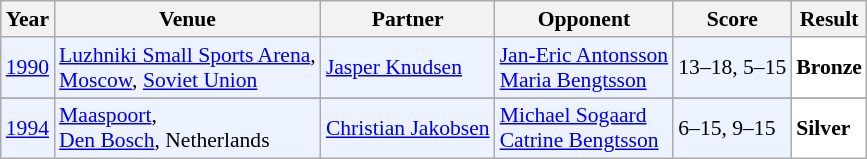<table class="sortable wikitable" style="font-size: 90%;">
<tr>
<th>Year</th>
<th>Venue</th>
<th>Partner</th>
<th>Opponent</th>
<th>Score</th>
<th>Result</th>
</tr>
<tr style="background:#ECF2FF">
<td align="center"><a href='#'>1990</a></td>
<td align="left"><a href='#'>Luzhniki Small Sports Arena</a>,<br><a href='#'>Moscow</a>, <a href='#'>Soviet Union</a></td>
<td align="left"> <a href='#'>Jasper Knudsen</a></td>
<td align="left"> <a href='#'>Jan-Eric Antonsson</a><br> <a href='#'>Maria Bengtsson</a></td>
<td align="left">13–18, 5–15</td>
<td style="text-align:left; background:white"> <strong>Bronze</strong></td>
</tr>
<tr>
</tr>
<tr style="background:#ECF2FF">
<td align="center"><a href='#'>1994</a></td>
<td align="left"><a href='#'>Maaspoort</a>,<br><a href='#'>Den Bosch</a>, Netherlands</td>
<td align="left"> <a href='#'>Christian Jakobsen</a></td>
<td align="left"> <a href='#'>Michael Sogaard</a><br> <a href='#'>Catrine Bengtsson</a></td>
<td align="left">6–15, 9–15</td>
<td style="text-align:left; background:white"> <strong>Silver</strong></td>
</tr>
</table>
